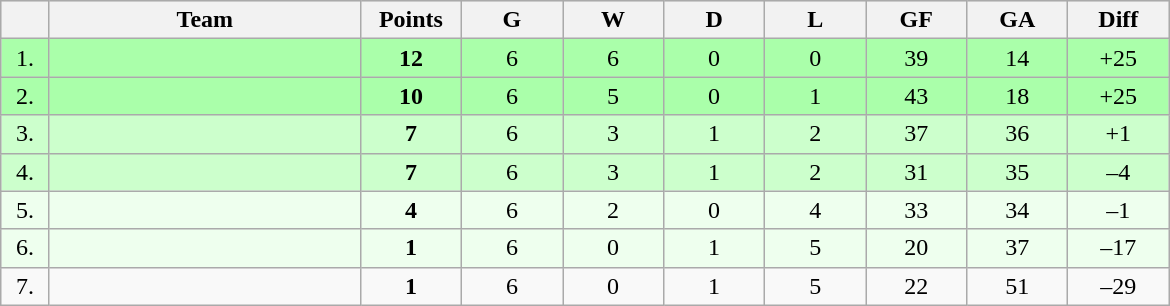<table class=wikitable style="text-align:center">
<tr bgcolor="#DCDCDC">
<th width="25"></th>
<th width="200">Team</th>
<th width="60">Points</th>
<th width="60">G</th>
<th width="60">W</th>
<th width="60">D</th>
<th width="60">L</th>
<th width="60">GF</th>
<th width="60">GA</th>
<th width="60">Diff</th>
</tr>
<tr bgcolor=#AAFFAA>
<td>1.</td>
<td align=left></td>
<td><strong>12</strong></td>
<td>6</td>
<td>6</td>
<td>0</td>
<td>0</td>
<td>39</td>
<td>14</td>
<td>+25</td>
</tr>
<tr bgcolor=#AAFFAA>
<td>2.</td>
<td align=left></td>
<td><strong>10</strong></td>
<td>6</td>
<td>5</td>
<td>0</td>
<td>1</td>
<td>43</td>
<td>18</td>
<td>+25</td>
</tr>
<tr bgcolor=#CCFFCC>
<td>3.</td>
<td align=left></td>
<td><strong>7</strong></td>
<td>6</td>
<td>3</td>
<td>1</td>
<td>2</td>
<td>37</td>
<td>36</td>
<td>+1</td>
</tr>
<tr bgcolor=#CCFFCC>
<td>4.</td>
<td align=left></td>
<td><strong>7</strong></td>
<td>6</td>
<td>3</td>
<td>1</td>
<td>2</td>
<td>31</td>
<td>35</td>
<td>–4</td>
</tr>
<tr bgcolor=#EEFFEE>
<td>5.</td>
<td align=left></td>
<td><strong>4</strong></td>
<td>6</td>
<td>2</td>
<td>0</td>
<td>4</td>
<td>33</td>
<td>34</td>
<td>–1</td>
</tr>
<tr bgcolor=#EEFFEE>
<td>6.</td>
<td align=left></td>
<td><strong>1</strong></td>
<td>6</td>
<td>0</td>
<td>1</td>
<td>5</td>
<td>20</td>
<td>37</td>
<td>–17</td>
</tr>
<tr>
<td>7.</td>
<td align=left></td>
<td><strong>1</strong></td>
<td>6</td>
<td>0</td>
<td>1</td>
<td>5</td>
<td>22</td>
<td>51</td>
<td>–29</td>
</tr>
</table>
